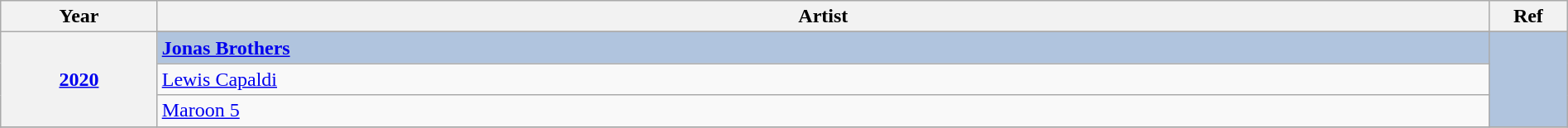<table class="wikitable" width="100%">
<tr>
<th width="10%">Year</th>
<th width="85%">Artist</th>
<th width="5%">Ref</th>
</tr>
<tr>
<th rowspan="4" align="center"><a href='#'>2020<br></a></th>
</tr>
<tr style="background:#B0C4DE">
<td><strong><a href='#'>Jonas Brothers</a></strong></td>
<td rowspan=3 align="center"></td>
</tr>
<tr>
<td><a href='#'>Lewis Capaldi</a></td>
</tr>
<tr>
<td><a href='#'>Maroon 5</a></td>
</tr>
<tr>
</tr>
</table>
